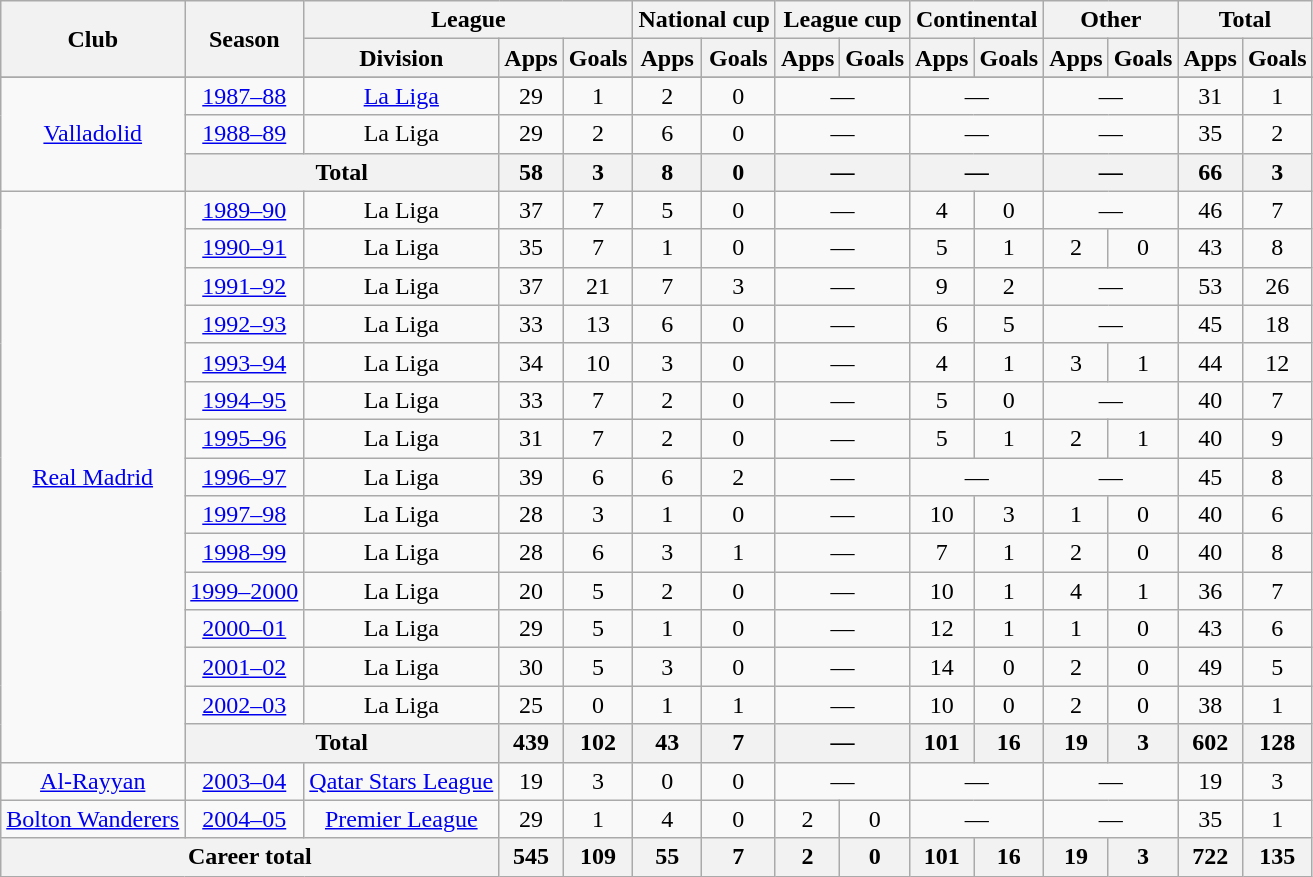<table class="wikitable" style="text-align:center;">
<tr>
<th rowspan="2">Club</th>
<th rowspan="2">Season</th>
<th colspan="3">League</th>
<th colspan="2">National cup</th>
<th colspan="2">League cup</th>
<th colspan="2">Continental</th>
<th colspan="2">Other</th>
<th colspan="2">Total</th>
</tr>
<tr>
<th>Division</th>
<th>Apps</th>
<th>Goals</th>
<th>Apps</th>
<th>Goals</th>
<th>Apps</th>
<th>Goals</th>
<th>Apps</th>
<th>Goals</th>
<th>Apps</th>
<th>Goals</th>
<th>Apps</th>
<th>Goals</th>
</tr>
<tr>
</tr>
<tr>
<td rowspan="3"><a href='#'>Valladolid</a></td>
<td><a href='#'>1987–88</a></td>
<td><a href='#'>La Liga</a></td>
<td>29</td>
<td>1</td>
<td>2</td>
<td>0</td>
<td colspan="2">—</td>
<td colspan="2">—</td>
<td colspan="2">—</td>
<td>31</td>
<td>1</td>
</tr>
<tr>
<td><a href='#'>1988–89</a></td>
<td>La Liga</td>
<td>29</td>
<td>2</td>
<td>6</td>
<td>0</td>
<td colspan="2">—</td>
<td colspan="2">—</td>
<td colspan="2">—</td>
<td>35</td>
<td>2</td>
</tr>
<tr>
<th colspan="2">Total</th>
<th>58</th>
<th>3</th>
<th>8</th>
<th>0</th>
<th colspan="2">—</th>
<th colspan="2">—</th>
<th colspan="2">—</th>
<th>66</th>
<th>3</th>
</tr>
<tr>
<td rowspan="15"><a href='#'>Real Madrid</a></td>
<td><a href='#'>1989–90</a></td>
<td>La Liga</td>
<td>37</td>
<td>7</td>
<td>5</td>
<td>0</td>
<td colspan="2">—</td>
<td>4</td>
<td>0</td>
<td colspan="2">—</td>
<td>46</td>
<td>7</td>
</tr>
<tr>
<td><a href='#'>1990–91</a></td>
<td>La Liga</td>
<td>35</td>
<td>7</td>
<td>1</td>
<td>0</td>
<td colspan="2">—</td>
<td>5</td>
<td>1</td>
<td>2</td>
<td>0</td>
<td>43</td>
<td>8</td>
</tr>
<tr>
<td><a href='#'>1991–92</a></td>
<td>La Liga</td>
<td>37</td>
<td>21</td>
<td>7</td>
<td>3</td>
<td colspan="2">—</td>
<td>9</td>
<td>2</td>
<td colspan="2">—</td>
<td>53</td>
<td>26</td>
</tr>
<tr>
<td><a href='#'>1992–93</a></td>
<td>La Liga</td>
<td>33</td>
<td>13</td>
<td>6</td>
<td>0</td>
<td colspan="2">—</td>
<td>6</td>
<td>5</td>
<td colspan="2">—</td>
<td>45</td>
<td>18</td>
</tr>
<tr>
<td><a href='#'>1993–94</a></td>
<td>La Liga</td>
<td>34</td>
<td>10</td>
<td>3</td>
<td>0</td>
<td colspan="2">—</td>
<td>4</td>
<td>1</td>
<td>3</td>
<td>1</td>
<td>44</td>
<td>12</td>
</tr>
<tr>
<td><a href='#'>1994–95</a></td>
<td>La Liga</td>
<td>33</td>
<td>7</td>
<td>2</td>
<td>0</td>
<td colspan="2">—</td>
<td>5</td>
<td>0</td>
<td colspan="2">—</td>
<td>40</td>
<td>7</td>
</tr>
<tr>
<td><a href='#'>1995–96</a></td>
<td>La Liga</td>
<td>31</td>
<td>7</td>
<td>2</td>
<td>0</td>
<td colspan="2">—</td>
<td>5</td>
<td>1</td>
<td>2</td>
<td>1</td>
<td>40</td>
<td>9</td>
</tr>
<tr>
<td><a href='#'>1996–97</a></td>
<td>La Liga</td>
<td>39</td>
<td>6</td>
<td>6</td>
<td>2</td>
<td colspan="2">—</td>
<td colspan="2">—</td>
<td colspan="2">—</td>
<td>45</td>
<td>8</td>
</tr>
<tr>
<td><a href='#'>1997–98</a></td>
<td>La Liga</td>
<td>28</td>
<td>3</td>
<td>1</td>
<td>0</td>
<td colspan="2">—</td>
<td>10</td>
<td>3</td>
<td>1</td>
<td>0</td>
<td>40</td>
<td>6</td>
</tr>
<tr>
<td><a href='#'>1998–99</a></td>
<td>La Liga</td>
<td>28</td>
<td>6</td>
<td>3</td>
<td>1</td>
<td colspan="2">—</td>
<td>7</td>
<td>1</td>
<td>2</td>
<td>0</td>
<td>40</td>
<td>8</td>
</tr>
<tr>
<td><a href='#'>1999–2000</a></td>
<td>La Liga</td>
<td>20</td>
<td>5</td>
<td>2</td>
<td>0</td>
<td colspan="2">—</td>
<td>10</td>
<td>1</td>
<td>4</td>
<td>1</td>
<td>36</td>
<td>7</td>
</tr>
<tr>
<td><a href='#'>2000–01</a></td>
<td>La Liga</td>
<td>29</td>
<td>5</td>
<td>1</td>
<td>0</td>
<td colspan="2">—</td>
<td>12</td>
<td>1</td>
<td>1</td>
<td>0</td>
<td>43</td>
<td>6</td>
</tr>
<tr>
<td><a href='#'>2001–02</a></td>
<td>La Liga</td>
<td>30</td>
<td>5</td>
<td>3</td>
<td>0</td>
<td colspan="2">—</td>
<td>14</td>
<td>0</td>
<td>2</td>
<td>0</td>
<td>49</td>
<td>5</td>
</tr>
<tr>
<td><a href='#'>2002–03</a></td>
<td>La Liga</td>
<td>25</td>
<td>0</td>
<td>1</td>
<td>1</td>
<td colspan="2">—</td>
<td>10</td>
<td>0</td>
<td>2</td>
<td>0</td>
<td>38</td>
<td>1</td>
</tr>
<tr>
<th colspan="2">Total</th>
<th>439</th>
<th>102</th>
<th>43</th>
<th>7</th>
<th colspan="2">—</th>
<th>101</th>
<th>16</th>
<th>19</th>
<th>3</th>
<th>602</th>
<th>128</th>
</tr>
<tr>
<td><a href='#'>Al-Rayyan</a></td>
<td><a href='#'>2003–04</a></td>
<td><a href='#'>Qatar Stars League</a></td>
<td>19</td>
<td>3</td>
<td>0</td>
<td>0</td>
<td colspan="2">—</td>
<td colspan="2">—</td>
<td colspan="2">—</td>
<td>19</td>
<td>3</td>
</tr>
<tr>
<td><a href='#'>Bolton Wanderers</a></td>
<td><a href='#'>2004–05</a></td>
<td><a href='#'>Premier League</a></td>
<td>29</td>
<td>1</td>
<td>4</td>
<td>0</td>
<td>2</td>
<td>0</td>
<td colspan="2">—</td>
<td colspan="2">—</td>
<td>35</td>
<td>1</td>
</tr>
<tr>
<th colspan="3">Career total</th>
<th>545</th>
<th>109</th>
<th>55</th>
<th>7</th>
<th>2</th>
<th>0</th>
<th>101</th>
<th>16</th>
<th>19</th>
<th>3</th>
<th>722</th>
<th>135</th>
</tr>
</table>
